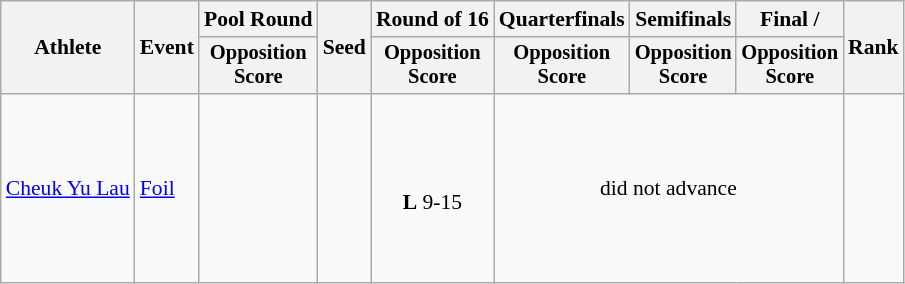<table class=wikitable style="font-size:90%">
<tr>
<th rowspan="2">Athlete</th>
<th rowspan="2">Event</th>
<th>Pool Round</th>
<th rowspan="2">Seed</th>
<th>Round of 16</th>
<th>Quarterfinals</th>
<th>Semifinals</th>
<th>Final / </th>
<th rowspan=2>Rank</th>
</tr>
<tr style="font-size:95%">
<th>Opposition<br>Score</th>
<th>Opposition<br>Score</th>
<th>Opposition<br>Score</th>
<th>Opposition<br>Score</th>
<th>Opposition<br>Score</th>
</tr>
<tr align=center>
<td align=left><a href='#'>Cheuk Yu Lau</a></td>
<td align=left><a href='#'>Foil</a></td>
<td align=left><br><br><br><br><br><br><br></td>
<td></td>
<td><br><strong>L</strong> 9-15</td>
<td colspan=3>did not advance</td>
<td></td>
</tr>
</table>
